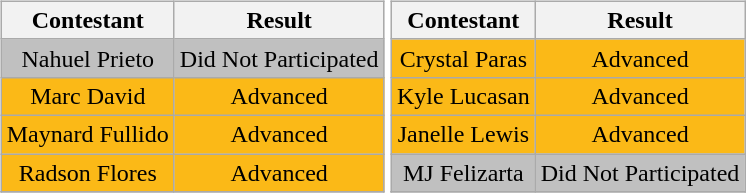<table>
<tr>
<td><br><table class="wikitable sortable nowrap" style="margin:auto; text-align:center">
<tr>
<th scope="col">Contestant</th>
<th scope="col">Result</th>
</tr>
<tr>
<td bgcolor=silver>Nahuel Prieto</td>
<td bgcolor=silver>Did Not Participated</td>
</tr>
<tr>
<td bgcolor=#fbb917>Marc David</td>
<td bgcolor=#fbb917>Advanced</td>
</tr>
<tr>
<td bgcolor=#fbb917>Maynard Fullido</td>
<td bgcolor=#fbb917>Advanced</td>
</tr>
<tr>
<td bgcolor=#fbb917>Radson Flores</td>
<td bgcolor=#fbb917>Advanced</td>
</tr>
<tr>
</tr>
</table>
</td>
<td><br><table class="wikitable sortable nowrap" style="margin:auto; text-align:center">
<tr>
<th scope="col">Contestant</th>
<th scope="col">Result</th>
</tr>
<tr>
<td bgcolor=#fbb917>Crystal Paras</td>
<td bgcolor=#fbb917>Advanced</td>
</tr>
<tr>
<td bgcolor=#fbb917>Kyle Lucasan</td>
<td bgcolor=#fbb917>Advanced</td>
</tr>
<tr>
<td bgcolor=#fbb917>Janelle Lewis</td>
<td bgcolor=#fbb917>Advanced</td>
</tr>
<tr>
<td bgcolor=silver>MJ Felizarta</td>
<td bgcolor=silver>Did Not Participated</td>
</tr>
<tr>
</tr>
</table>
</td>
</tr>
</table>
